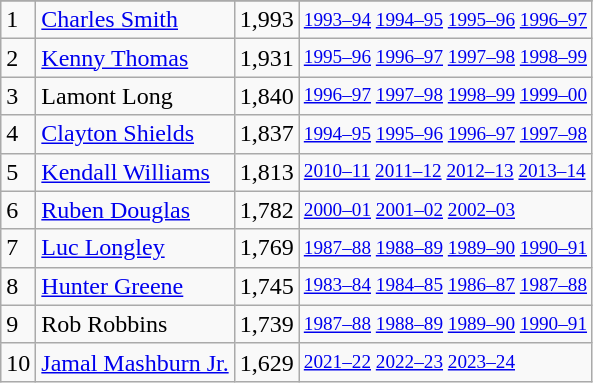<table class="wikitable">
<tr>
</tr>
<tr>
<td>1</td>
<td><a href='#'>Charles Smith</a></td>
<td>1,993</td>
<td style="font-size:80%;"><a href='#'>1993–94</a> <a href='#'>1994–95</a> <a href='#'>1995–96</a> <a href='#'>1996–97</a></td>
</tr>
<tr>
<td>2</td>
<td><a href='#'>Kenny Thomas</a></td>
<td>1,931</td>
<td style="font-size:80%;"><a href='#'>1995–96</a> <a href='#'>1996–97</a> <a href='#'>1997–98</a> <a href='#'>1998–99</a></td>
</tr>
<tr>
<td>3</td>
<td>Lamont Long</td>
<td>1,840</td>
<td style="font-size:80%;"><a href='#'>1996–97</a> <a href='#'>1997–98</a> <a href='#'>1998–99</a> <a href='#'>1999–00</a></td>
</tr>
<tr>
<td>4</td>
<td><a href='#'>Clayton Shields</a></td>
<td>1,837</td>
<td style="font-size:80%;"><a href='#'>1994–95</a> <a href='#'>1995–96</a> <a href='#'>1996–97</a> <a href='#'>1997–98</a></td>
</tr>
<tr>
<td>5</td>
<td><a href='#'>Kendall Williams</a></td>
<td>1,813</td>
<td style="font-size:80%;"><a href='#'>2010–11</a> <a href='#'>2011–12</a> <a href='#'>2012–13</a> <a href='#'>2013–14</a></td>
</tr>
<tr>
<td>6</td>
<td><a href='#'>Ruben Douglas</a></td>
<td>1,782</td>
<td style="font-size:80%;"><a href='#'>2000–01</a> <a href='#'>2001–02</a> <a href='#'>2002–03</a></td>
</tr>
<tr>
<td>7</td>
<td><a href='#'>Luc Longley</a></td>
<td>1,769</td>
<td style="font-size:80%;"><a href='#'>1987–88</a> <a href='#'>1988–89</a> <a href='#'>1989–90</a> <a href='#'>1990–91</a></td>
</tr>
<tr>
<td>8</td>
<td><a href='#'>Hunter Greene</a></td>
<td>1,745</td>
<td style="font-size:80%;"><a href='#'>1983–84</a> <a href='#'>1984–85</a> <a href='#'>1986–87</a> <a href='#'>1987–88</a></td>
</tr>
<tr>
<td>9</td>
<td>Rob Robbins</td>
<td>1,739</td>
<td style="font-size:80%;"><a href='#'>1987–88</a> <a href='#'>1988–89</a> <a href='#'>1989–90</a> <a href='#'>1990–91</a></td>
</tr>
<tr>
<td>10</td>
<td><a href='#'>Jamal Mashburn Jr.</a></td>
<td>1,629</td>
<td style="font-size:80%;"><a href='#'>2021–22</a> <a href='#'>2022–23</a> <a href='#'>2023–24</a></td>
</tr>
</table>
